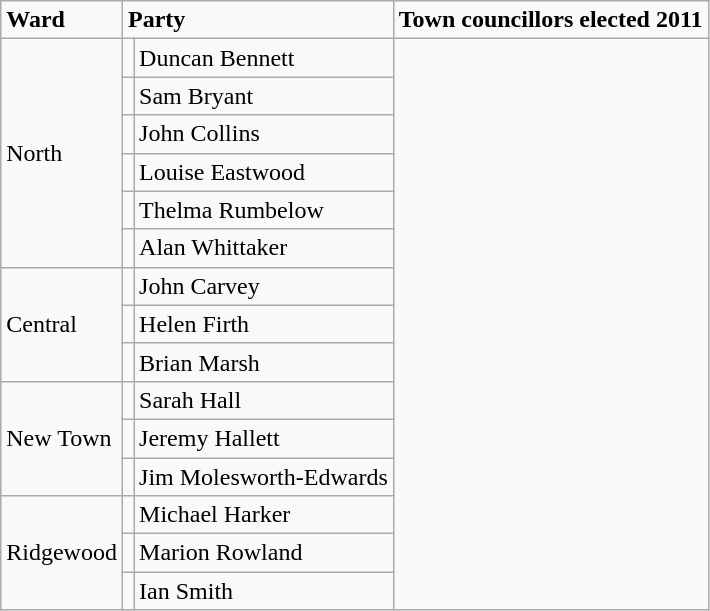<table class="wikitable">
<tr>
<td><strong>Ward</strong></td>
<td colspan=2><strong>Party</strong></td>
<td><strong>Town councillors elected 2011</strong></td>
</tr>
<tr>
<td rowspan="6">North</td>
<td></td>
<td>Duncan Bennett</td>
</tr>
<tr>
<td></td>
<td>Sam Bryant</td>
</tr>
<tr>
<td></td>
<td>John Collins</td>
</tr>
<tr>
<td></td>
<td>Louise Eastwood</td>
</tr>
<tr>
<td></td>
<td>Thelma Rumbelow</td>
</tr>
<tr>
<td></td>
<td>Alan Whittaker</td>
</tr>
<tr>
<td rowspan="3">Central</td>
<td></td>
<td>John Carvey</td>
</tr>
<tr>
<td></td>
<td>Helen Firth</td>
</tr>
<tr>
<td></td>
<td>Brian Marsh</td>
</tr>
<tr>
<td rowspan="3">New Town</td>
<td></td>
<td>Sarah Hall</td>
</tr>
<tr>
<td></td>
<td>Jeremy Hallett</td>
</tr>
<tr>
<td></td>
<td>Jim Molesworth-Edwards</td>
</tr>
<tr>
<td rowspan="3">Ridgewood</td>
<td></td>
<td>Michael Harker</td>
</tr>
<tr>
<td></td>
<td>Marion Rowland</td>
</tr>
<tr>
<td></td>
<td>Ian Smith</td>
</tr>
</table>
